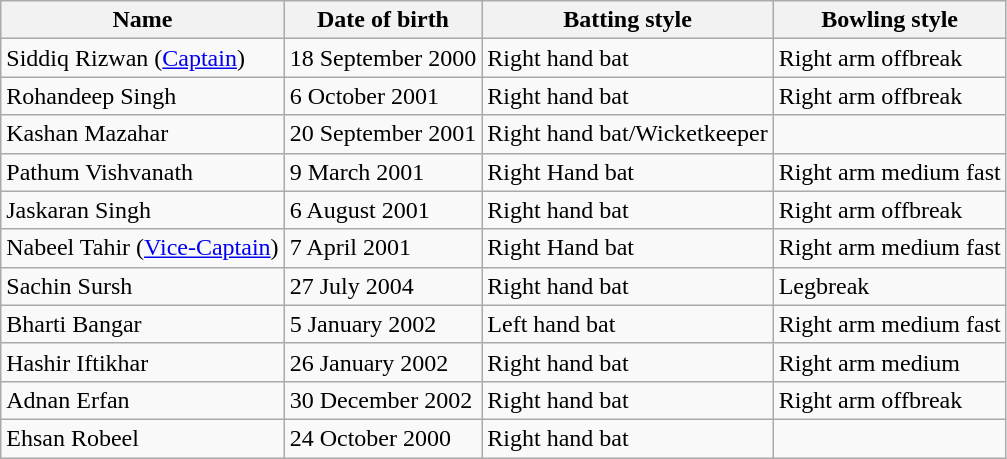<table class="wikitable">
<tr>
<th>Name</th>
<th>Date of birth</th>
<th>Batting style</th>
<th>Bowling style</th>
</tr>
<tr>
<td>Siddiq Rizwan (<a href='#'>Captain</a>)</td>
<td>18 September 2000</td>
<td>Right hand bat</td>
<td>Right arm offbreak</td>
</tr>
<tr>
<td>Rohandeep Singh</td>
<td>6 October 2001</td>
<td>Right hand bat</td>
<td>Right arm offbreak</td>
</tr>
<tr>
<td>Kashan Mazahar</td>
<td>20 September 2001</td>
<td>Right hand bat/Wicketkeeper</td>
<td></td>
</tr>
<tr>
<td>Pathum Vishvanath</td>
<td>9 March 2001</td>
<td>Right Hand bat</td>
<td>Right arm medium fast</td>
</tr>
<tr>
<td>Jaskaran Singh</td>
<td>6 August 2001</td>
<td>Right hand bat</td>
<td>Right arm offbreak</td>
</tr>
<tr>
<td>Nabeel Tahir (<a href='#'>Vice-Captain</a>)</td>
<td>7 April 2001</td>
<td>Right Hand bat</td>
<td>Right arm medium fast</td>
</tr>
<tr>
<td>Sachin Sursh</td>
<td>27 July 2004</td>
<td>Right hand bat</td>
<td>Legbreak</td>
</tr>
<tr>
<td>Bharti Bangar</td>
<td>5 January 2002</td>
<td>Left hand bat</td>
<td>Right arm medium fast</td>
</tr>
<tr>
<td>Hashir Iftikhar</td>
<td>26 January 2002</td>
<td>Right hand bat</td>
<td>Right arm medium</td>
</tr>
<tr>
<td>Adnan Erfan</td>
<td>30 December 2002</td>
<td>Right hand bat</td>
<td>Right arm offbreak</td>
</tr>
<tr>
<td>Ehsan Robeel</td>
<td>24 October 2000</td>
<td>Right hand bat</td>
<td></td>
</tr>
</table>
